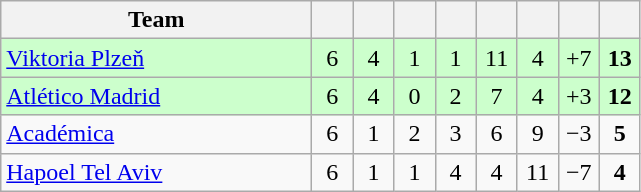<table class="wikitable" style="text-align: center;">
<tr>
<th width=200>Team</th>
<th width=20></th>
<th width=20></th>
<th width=20></th>
<th width=20></th>
<th width=20></th>
<th width=20></th>
<th width=20></th>
<th width=20></th>
</tr>
<tr bgcolor=ccffcc>
<td align=left> <a href='#'>Viktoria Plzeň</a></td>
<td>6</td>
<td>4</td>
<td>1</td>
<td>1</td>
<td>11</td>
<td>4</td>
<td>+7</td>
<td><strong>13</strong></td>
</tr>
<tr bgcolor=ccffcc>
<td align=left> <a href='#'>Atlético Madrid</a></td>
<td>6</td>
<td>4</td>
<td>0</td>
<td>2</td>
<td>7</td>
<td>4</td>
<td>+3</td>
<td><strong>12</strong></td>
</tr>
<tr>
<td align=left> <a href='#'>Académica</a></td>
<td>6</td>
<td>1</td>
<td>2</td>
<td>3</td>
<td>6</td>
<td>9</td>
<td>−3</td>
<td><strong>5</strong></td>
</tr>
<tr>
<td align=left> <a href='#'>Hapoel Tel Aviv</a></td>
<td>6</td>
<td>1</td>
<td>1</td>
<td>4</td>
<td>4</td>
<td>11</td>
<td>−7</td>
<td><strong>4</strong></td>
</tr>
</table>
